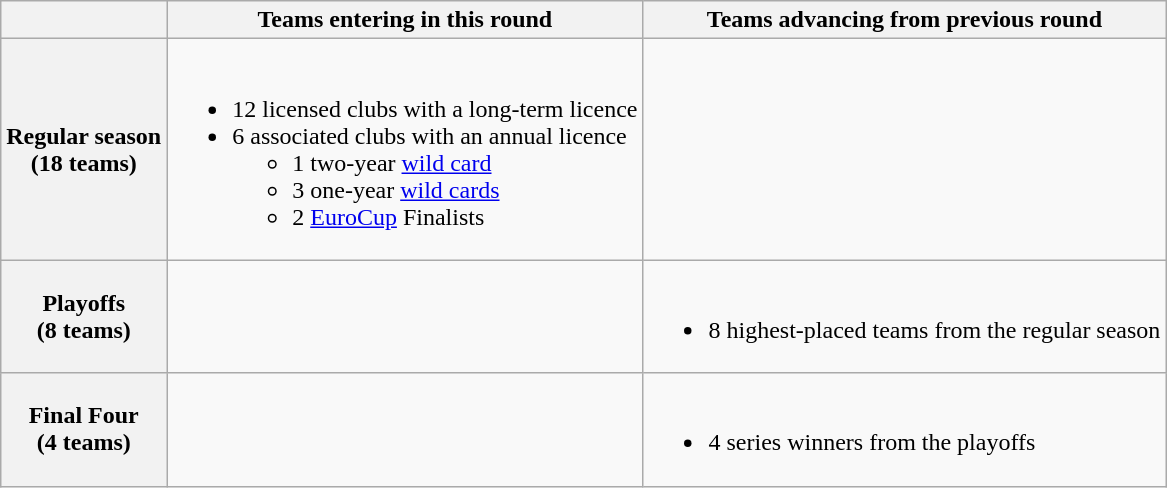<table class="wikitable">
<tr>
<th></th>
<th>Teams entering in this round</th>
<th>Teams advancing from previous round</th>
</tr>
<tr>
<th>Regular season<br>(18 teams)</th>
<td><br><ul><li>12 licensed clubs with a long-term licence</li><li>6 associated clubs with an annual licence<ul><li>1 two-year <a href='#'>wild card</a></li><li>3 one-year <a href='#'>wild cards</a></li><li>2 <a href='#'>EuroCup</a> Finalists</li></ul></li></ul></td>
<td></td>
</tr>
<tr>
<th>Playoffs<br>(8 teams)</th>
<td></td>
<td><br><ul><li>8 highest-placed teams from the regular season</li></ul></td>
</tr>
<tr>
<th>Final Four<br>(4 teams)</th>
<td></td>
<td><br><ul><li>4 series winners from the playoffs</li></ul></td>
</tr>
</table>
